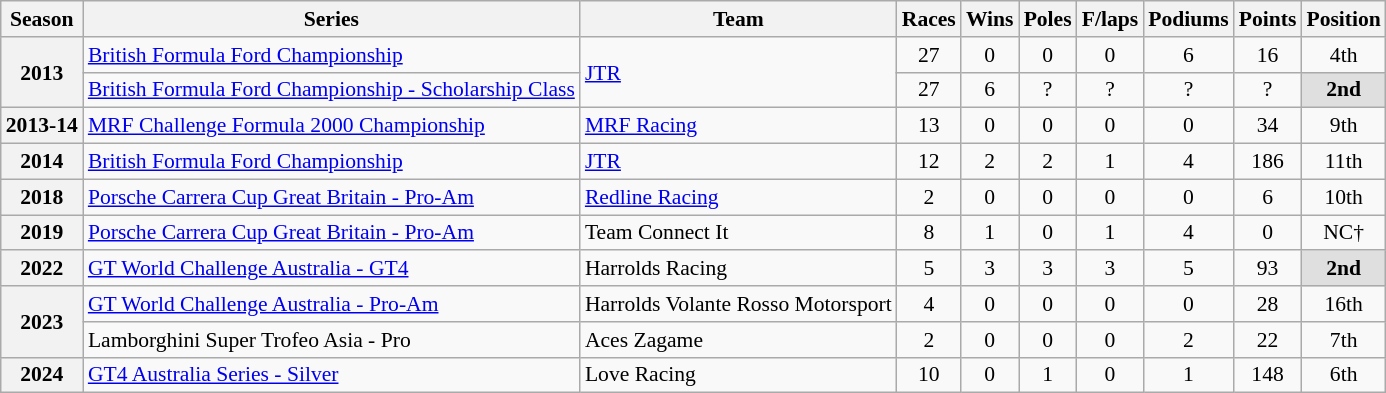<table class="wikitable" style="font-size: 90%; text-align:center">
<tr>
<th>Season</th>
<th>Series</th>
<th>Team</th>
<th>Races</th>
<th>Wins</th>
<th>Poles</th>
<th>F/laps</th>
<th>Podiums</th>
<th>Points</th>
<th>Position</th>
</tr>
<tr>
<th rowspan=2>2013</th>
<td style="text-align:left;"><a href='#'>British Formula Ford Championship</a></td>
<td rowspan=2 style="text-align:left;"><a href='#'>JTR</a></td>
<td>27</td>
<td>0</td>
<td>0</td>
<td>0</td>
<td>6</td>
<td>16</td>
<td>4th</td>
</tr>
<tr>
<td style="text-align:left;"><a href='#'>British Formula Ford Championship - Scholarship Class</a></td>
<td>27</td>
<td>6</td>
<td>?</td>
<td>?</td>
<td>?</td>
<td>?</td>
<td style="background:#dfdfdf;"><strong>2nd</strong></td>
</tr>
<tr>
<th>2013-14</th>
<td style="text-align:left;"><a href='#'>MRF Challenge Formula 2000 Championship</a></td>
<td style="text-align:left;"><a href='#'>MRF Racing</a></td>
<td>13</td>
<td>0</td>
<td>0</td>
<td>0</td>
<td>0</td>
<td>34</td>
<td>9th</td>
</tr>
<tr>
<th>2014</th>
<td style="text-align:left;"><a href='#'>British Formula Ford Championship</a></td>
<td style="text-align:left;"><a href='#'>JTR</a></td>
<td>12</td>
<td>2</td>
<td>2</td>
<td>1</td>
<td>4</td>
<td>186</td>
<td>11th</td>
</tr>
<tr>
<th>2018</th>
<td style="text-align:left;"><a href='#'>Porsche Carrera Cup Great Britain - Pro-Am</a></td>
<td style="text-align:left;"><a href='#'>Redline Racing</a></td>
<td>2</td>
<td>0</td>
<td>0</td>
<td>0</td>
<td>0</td>
<td>6</td>
<td>10th</td>
</tr>
<tr>
<th>2019</th>
<td style="text-align:left;"><a href='#'>Porsche Carrera Cup Great Britain - Pro-Am</a></td>
<td style="text-align:left;">Team Connect It</td>
<td>8</td>
<td>1</td>
<td>0</td>
<td>1</td>
<td>4</td>
<td>0</td>
<td>NC†</td>
</tr>
<tr>
<th>2022</th>
<td style="text-align:left;"><a href='#'>GT World Challenge Australia - GT4</a></td>
<td style="text-align:left;">Harrolds Racing</td>
<td>5</td>
<td>3</td>
<td>3</td>
<td>3</td>
<td>5</td>
<td>93</td>
<td style="background:#dfdfdf;"><strong>2nd</strong></td>
</tr>
<tr>
<th rowspan="2">2023</th>
<td style="text-align:left;"><a href='#'>GT World Challenge Australia - Pro-Am</a></td>
<td style="text-align:left;">Harrolds Volante Rosso Motorsport</td>
<td>4</td>
<td>0</td>
<td>0</td>
<td>0</td>
<td>0</td>
<td>28</td>
<td>16th</td>
</tr>
<tr>
<td align=left>Lamborghini Super Trofeo Asia - Pro</td>
<td align=left>Aces Zagame</td>
<td>2</td>
<td>0</td>
<td>0</td>
<td>0</td>
<td>2</td>
<td>22</td>
<td>7th</td>
</tr>
<tr>
<th>2024</th>
<td align=left><a href='#'>GT4 Australia Series - Silver</a></td>
<td align=left>Love Racing</td>
<td>10</td>
<td>0</td>
<td>1</td>
<td>0</td>
<td>1</td>
<td>148</td>
<td>6th</td>
</tr>
</table>
